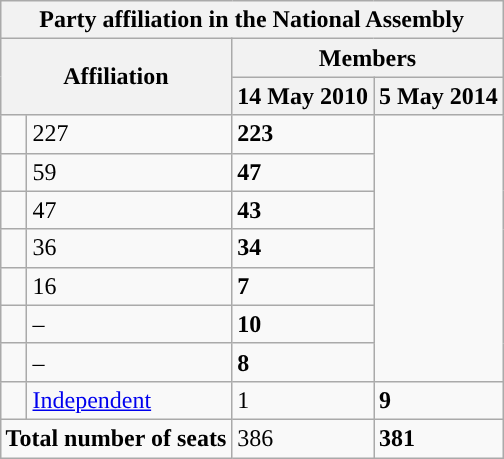<table class="wikitable" border="1" style="float:right">
<tr>
<th colspan="4">Party affiliation in the National Assembly</th>
</tr>
<tr>
<th colspan="2" rowspan="2" style="vertical-align:middle;">Affiliation</th>
<th colspan="2" style="vertical-align:top;">Members</th>
</tr>
<tr>
<th>14 May 2010</th>
<th>5 May 2014</th>
</tr>
<tr>
<td></td>
<td>227</td>
<td><strong>223</strong></td>
</tr>
<tr>
<td></td>
<td>59</td>
<td><strong>47</strong></td>
</tr>
<tr>
<td></td>
<td>47</td>
<td><strong>43</strong></td>
</tr>
<tr>
<td></td>
<td>36</td>
<td><strong>34</strong></td>
</tr>
<tr>
<td></td>
<td>16</td>
<td><strong>7</strong></td>
</tr>
<tr>
<td></td>
<td>–</td>
<td><strong>10</strong></td>
</tr>
<tr>
<td></td>
<td>–</td>
<td><strong>8</strong></td>
</tr>
<tr>
<td style="background-color:"> </td>
<td><a href='#'>Independent</a> <br></td>
<td>1</td>
<td><strong>9</strong></td>
</tr>
<tr>
<td colspan="2" rowspan="1"><strong>Total number of seats</strong><br></td>
<td>386</td>
<td><strong>381</strong></td>
</tr>
</table>
